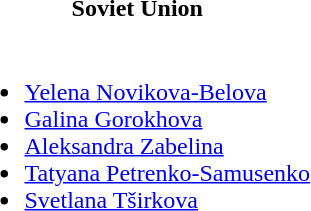<table>
<tr>
<th>Soviet Union</th>
</tr>
<tr>
<td><br><ul><li><a href='#'>Yelena Novikova-Belova</a></li><li><a href='#'>Galina Gorokhova</a></li><li><a href='#'>Aleksandra Zabelina</a></li><li><a href='#'>Tatyana Petrenko-Samusenko</a></li><li><a href='#'>Svetlana Tširkova</a></li></ul></td>
</tr>
</table>
